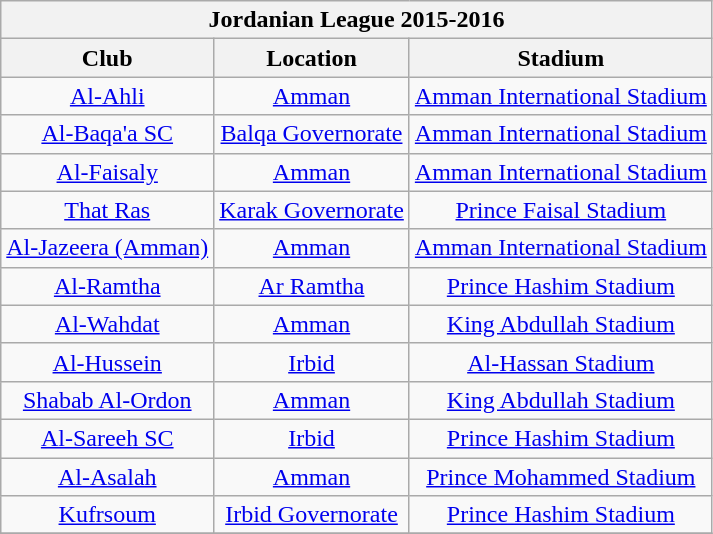<table class="wikitable" style="text-align: center;">
<tr>
<th colspan="5">Jordanian  League 2015-2016</th>
</tr>
<tr>
<th>Club</th>
<th>Location</th>
<th>Stadium</th>
</tr>
<tr>
<td><a href='#'>Al-Ahli</a></td>
<td><a href='#'>Amman</a></td>
<td><a href='#'>Amman International Stadium</a></td>
</tr>
<tr>
<td><a href='#'>Al-Baqa'a SC</a></td>
<td><a href='#'>Balqa Governorate </a></td>
<td><a href='#'>Amman International Stadium</a></td>
</tr>
<tr>
<td><a href='#'>Al-Faisaly</a></td>
<td><a href='#'>Amman</a></td>
<td><a href='#'>Amman International Stadium</a></td>
</tr>
<tr>
<td><a href='#'>That Ras</a></td>
<td><a href='#'>Karak Governorate</a></td>
<td><a href='#'>Prince Faisal Stadium</a></td>
</tr>
<tr>
<td><a href='#'>Al-Jazeera (Amman)</a></td>
<td><a href='#'>Amman</a></td>
<td><a href='#'>Amman International Stadium</a></td>
</tr>
<tr>
<td><a href='#'>Al-Ramtha</a></td>
<td><a href='#'>Ar Ramtha</a></td>
<td><a href='#'>Prince Hashim Stadium</a></td>
</tr>
<tr>
<td><a href='#'>Al-Wahdat</a></td>
<td><a href='#'>Amman</a></td>
<td><a href='#'>King Abdullah Stadium</a></td>
</tr>
<tr>
<td><a href='#'>Al-Hussein</a></td>
<td><a href='#'>Irbid</a></td>
<td><a href='#'>Al-Hassan Stadium</a></td>
</tr>
<tr>
<td><a href='#'>Shabab Al-Ordon</a></td>
<td><a href='#'>Amman</a></td>
<td><a href='#'>King Abdullah Stadium</a></td>
</tr>
<tr>
<td><a href='#'>Al-Sareeh SC</a></td>
<td><a href='#'>Irbid</a></td>
<td><a href='#'>Prince Hashim Stadium</a></td>
</tr>
<tr>
<td><a href='#'>Al-Asalah</a></td>
<td><a href='#'>Amman</a></td>
<td><a href='#'>Prince Mohammed Stadium</a></td>
</tr>
<tr>
<td><a href='#'>Kufrsoum</a></td>
<td><a href='#'>Irbid Governorate</a></td>
<td><a href='#'>Prince Hashim Stadium</a></td>
</tr>
<tr>
</tr>
</table>
